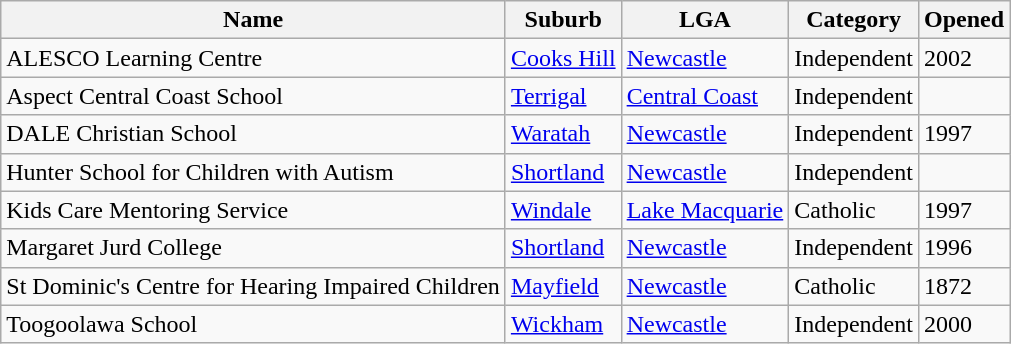<table class="wikitable sortable">
<tr>
<th>Name</th>
<th>Suburb</th>
<th>LGA</th>
<th>Category</th>
<th>Opened</th>
</tr>
<tr>
<td>ALESCO Learning Centre</td>
<td><a href='#'>Cooks Hill</a></td>
<td><a href='#'>Newcastle</a></td>
<td>Independent</td>
<td>2002</td>
</tr>
<tr>
<td>Aspect Central Coast School</td>
<td><a href='#'>Terrigal</a></td>
<td><a href='#'>Central Coast</a></td>
<td>Independent</td>
<td></td>
</tr>
<tr>
<td>DALE Christian School</td>
<td><a href='#'>Waratah</a></td>
<td><a href='#'>Newcastle</a></td>
<td>Independent</td>
<td>1997</td>
</tr>
<tr>
<td>Hunter School for Children with Autism</td>
<td><a href='#'>Shortland</a></td>
<td><a href='#'>Newcastle</a></td>
<td>Independent</td>
<td></td>
</tr>
<tr>
<td>Kids Care Mentoring Service</td>
<td><a href='#'>Windale</a></td>
<td><a href='#'>Lake Macquarie</a></td>
<td>Catholic</td>
<td>1997</td>
</tr>
<tr>
<td>Margaret Jurd College</td>
<td><a href='#'>Shortland</a></td>
<td><a href='#'>Newcastle</a></td>
<td>Independent</td>
<td>1996</td>
</tr>
<tr>
<td>St Dominic's Centre for Hearing Impaired Children</td>
<td><a href='#'>Mayfield</a></td>
<td><a href='#'>Newcastle</a></td>
<td>Catholic</td>
<td>1872</td>
</tr>
<tr>
<td>Toogoolawa School</td>
<td><a href='#'>Wickham</a></td>
<td><a href='#'>Newcastle</a></td>
<td>Independent</td>
<td>2000</td>
</tr>
</table>
